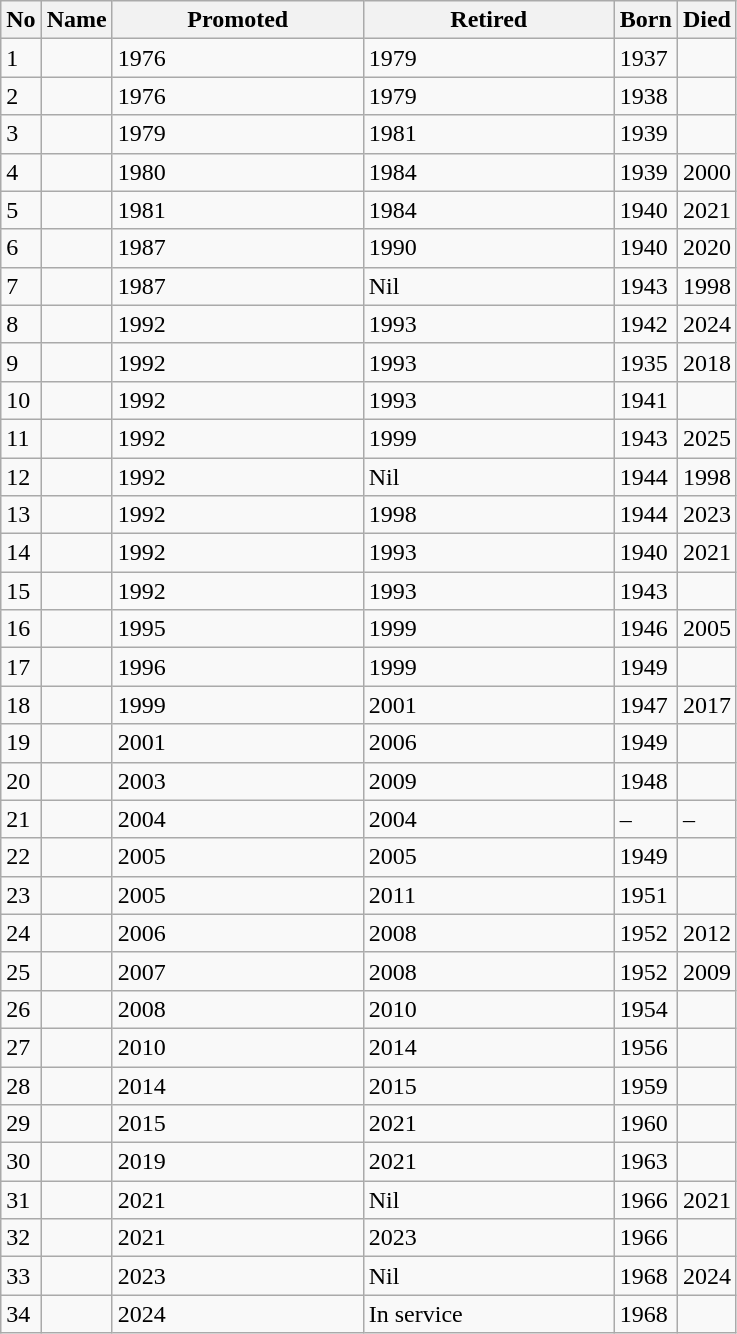<table class="wikitable sortable">
<tr>
<th>No</th>
<th>Name</th>
<th scope="col" width="160px">Promoted </th>
<th scope="col" width="160px">Retired </th>
<th>Born</th>
<th>Died</th>
</tr>
<tr>
<td>1</td>
<td></td>
<td>1976</td>
<td>1979</td>
<td>1937</td>
<td></td>
</tr>
<tr>
<td>2</td>
<td></td>
<td>1976</td>
<td>1979</td>
<td>1938</td>
<td></td>
</tr>
<tr>
<td>3</td>
<td></td>
<td>1979</td>
<td>1981</td>
<td>1939</td>
<td></td>
</tr>
<tr>
<td>4</td>
<td></td>
<td>1980</td>
<td>1984</td>
<td>1939</td>
<td>2000</td>
</tr>
<tr>
<td>5</td>
<td></td>
<td>1981</td>
<td>1984</td>
<td>1940</td>
<td>2021</td>
</tr>
<tr>
<td>6</td>
<td></td>
<td>1987</td>
<td>1990</td>
<td>1940</td>
<td>2020</td>
</tr>
<tr>
<td>7</td>
<td></td>
<td>1987</td>
<td>Nil</td>
<td>1943</td>
<td>1998</td>
</tr>
<tr>
<td>8</td>
<td></td>
<td>1992</td>
<td>1993</td>
<td>1942</td>
<td>2024</td>
</tr>
<tr>
<td>9</td>
<td></td>
<td>1992</td>
<td>1993</td>
<td>1935</td>
<td>2018</td>
</tr>
<tr>
<td>10</td>
<td></td>
<td>1992</td>
<td>1993</td>
<td>1941</td>
<td></td>
</tr>
<tr>
<td>11</td>
<td></td>
<td>1992</td>
<td>1999</td>
<td>1943</td>
<td>2025</td>
</tr>
<tr>
<td>12</td>
<td></td>
<td>1992</td>
<td>Nil</td>
<td>1944</td>
<td>1998</td>
</tr>
<tr>
<td>13</td>
<td></td>
<td>1992</td>
<td>1998</td>
<td>1944</td>
<td>2023</td>
</tr>
<tr>
<td>14</td>
<td></td>
<td>1992</td>
<td>1993</td>
<td>1940</td>
<td>2021</td>
</tr>
<tr>
<td>15</td>
<td></td>
<td>1992</td>
<td>1993</td>
<td>1943</td>
<td></td>
</tr>
<tr>
<td>16</td>
<td></td>
<td>1995</td>
<td>1999</td>
<td>1946</td>
<td>2005</td>
</tr>
<tr>
<td>17</td>
<td></td>
<td>1996</td>
<td>1999</td>
<td>1949</td>
<td></td>
</tr>
<tr>
<td>18</td>
<td></td>
<td>1999</td>
<td>2001</td>
<td>1947</td>
<td>2017</td>
</tr>
<tr>
<td>19</td>
<td></td>
<td>2001</td>
<td>2006</td>
<td>1949</td>
<td></td>
</tr>
<tr>
<td>20</td>
<td></td>
<td>2003</td>
<td>2009</td>
<td>1948</td>
<td></td>
</tr>
<tr>
<td>21</td>
<td></td>
<td>2004</td>
<td>2004</td>
<td>–</td>
<td>–</td>
</tr>
<tr>
<td>22</td>
<td></td>
<td>2005</td>
<td>2005</td>
<td>1949</td>
<td></td>
</tr>
<tr>
<td>23</td>
<td></td>
<td>2005</td>
<td>2011</td>
<td>1951</td>
<td></td>
</tr>
<tr>
<td>24</td>
<td></td>
<td>2006</td>
<td>2008</td>
<td>1952</td>
<td>2012</td>
</tr>
<tr>
<td>25</td>
<td></td>
<td>2007</td>
<td>2008</td>
<td>1952</td>
<td>2009</td>
</tr>
<tr>
<td>26</td>
<td></td>
<td>2008</td>
<td>2010</td>
<td>1954</td>
<td></td>
</tr>
<tr>
<td>27</td>
<td></td>
<td>2010</td>
<td>2014</td>
<td>1956</td>
<td></td>
</tr>
<tr>
<td>28</td>
<td></td>
<td>2014</td>
<td>2015</td>
<td>1959</td>
<td></td>
</tr>
<tr>
<td>29</td>
<td></td>
<td>2015</td>
<td>2021</td>
<td>1960</td>
<td></td>
</tr>
<tr>
<td>30</td>
<td></td>
<td>2019</td>
<td>2021</td>
<td>1963</td>
<td></td>
</tr>
<tr>
<td>31</td>
<td></td>
<td>2021</td>
<td>Nil</td>
<td>1966</td>
<td>2021</td>
</tr>
<tr>
<td>32</td>
<td></td>
<td>2021</td>
<td>2023</td>
<td>1966</td>
<td></td>
</tr>
<tr>
<td>33</td>
<td></td>
<td>2023</td>
<td>Nil</td>
<td>1968</td>
<td>2024</td>
</tr>
<tr>
<td>34</td>
<td></td>
<td>2024</td>
<td>In service</td>
<td>1968</td>
<td></td>
</tr>
</table>
